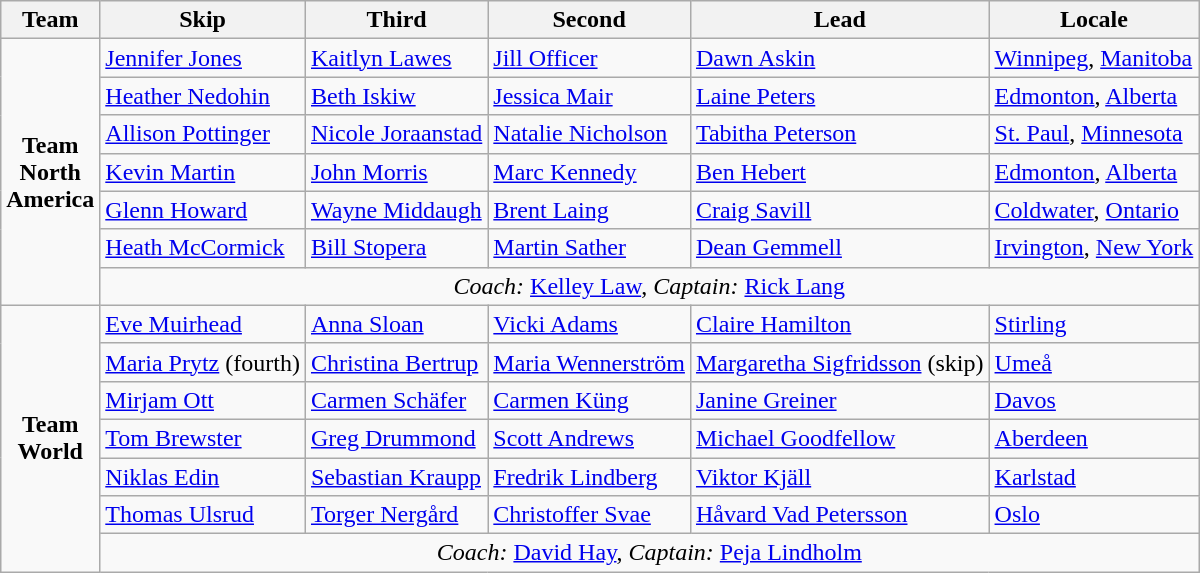<table class="wikitable">
<tr>
<th>Team</th>
<th>Skip</th>
<th>Third</th>
<th>Second</th>
<th>Lead</th>
<th>Locale</th>
</tr>
<tr>
<td rowspan=7 align=center><strong>Team <br> North <br> America</strong></td>
<td><a href='#'>Jennifer Jones</a></td>
<td><a href='#'>Kaitlyn Lawes</a></td>
<td><a href='#'>Jill Officer</a></td>
<td><a href='#'>Dawn Askin</a></td>
<td> <a href='#'>Winnipeg</a>, <a href='#'>Manitoba</a></td>
</tr>
<tr>
<td><a href='#'>Heather Nedohin</a></td>
<td><a href='#'>Beth Iskiw</a></td>
<td><a href='#'>Jessica Mair</a></td>
<td><a href='#'>Laine Peters</a></td>
<td> <a href='#'>Edmonton</a>, <a href='#'>Alberta</a></td>
</tr>
<tr>
<td><a href='#'>Allison Pottinger</a></td>
<td><a href='#'>Nicole Joraanstad</a></td>
<td><a href='#'>Natalie Nicholson</a></td>
<td><a href='#'>Tabitha Peterson</a></td>
<td> <a href='#'>St. Paul</a>, <a href='#'>Minnesota</a></td>
</tr>
<tr>
<td><a href='#'>Kevin Martin</a></td>
<td><a href='#'>John Morris</a></td>
<td><a href='#'>Marc Kennedy</a></td>
<td><a href='#'>Ben Hebert</a></td>
<td> <a href='#'>Edmonton</a>, <a href='#'>Alberta</a></td>
</tr>
<tr>
<td><a href='#'>Glenn Howard</a></td>
<td><a href='#'>Wayne Middaugh</a></td>
<td><a href='#'>Brent Laing</a></td>
<td><a href='#'>Craig Savill</a></td>
<td> <a href='#'>Coldwater</a>, <a href='#'>Ontario</a></td>
</tr>
<tr>
<td><a href='#'>Heath McCormick</a></td>
<td><a href='#'>Bill Stopera</a></td>
<td><a href='#'>Martin Sather</a></td>
<td><a href='#'>Dean Gemmell</a></td>
<td> <a href='#'>Irvington</a>, <a href='#'>New York</a></td>
</tr>
<tr>
<td colspan=5 align=center><em>Coach:</em>  <a href='#'>Kelley Law</a>, <em>Captain:</em>  <a href='#'>Rick Lang</a></td>
</tr>
<tr>
<td rowspan=7 align=center><strong>Team <br> World</strong></td>
<td><a href='#'>Eve Muirhead</a></td>
<td><a href='#'>Anna Sloan</a></td>
<td><a href='#'>Vicki Adams</a></td>
<td><a href='#'>Claire Hamilton</a></td>
<td> <a href='#'>Stirling</a></td>
</tr>
<tr>
<td><a href='#'>Maria Prytz</a> (fourth)</td>
<td><a href='#'>Christina Bertrup</a></td>
<td><a href='#'>Maria Wennerström</a></td>
<td><a href='#'>Margaretha Sigfridsson</a> (skip)</td>
<td> <a href='#'>Umeå</a></td>
</tr>
<tr>
<td><a href='#'>Mirjam Ott</a></td>
<td><a href='#'>Carmen Schäfer</a></td>
<td><a href='#'>Carmen Küng</a></td>
<td><a href='#'>Janine Greiner</a></td>
<td> <a href='#'>Davos</a></td>
</tr>
<tr>
<td><a href='#'>Tom Brewster</a></td>
<td><a href='#'>Greg Drummond</a></td>
<td><a href='#'>Scott Andrews</a></td>
<td><a href='#'>Michael Goodfellow</a></td>
<td> <a href='#'>Aberdeen</a></td>
</tr>
<tr>
<td><a href='#'>Niklas Edin</a></td>
<td><a href='#'>Sebastian Kraupp</a></td>
<td><a href='#'>Fredrik Lindberg</a></td>
<td><a href='#'>Viktor Kjäll</a></td>
<td> <a href='#'>Karlstad</a></td>
</tr>
<tr>
<td><a href='#'>Thomas Ulsrud</a></td>
<td><a href='#'>Torger Nergård</a></td>
<td><a href='#'>Christoffer Svae</a></td>
<td><a href='#'>Håvard Vad Petersson</a></td>
<td> <a href='#'>Oslo</a></td>
</tr>
<tr>
<td colspan=5 align=center><em>Coach:</em>  <a href='#'>David Hay</a>, <em>Captain:</em>  <a href='#'>Peja Lindholm</a></td>
</tr>
</table>
